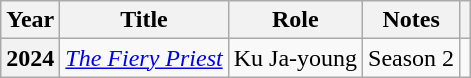<table class="wikitable plainrowheaders">
<tr>
<th scope="col">Year</th>
<th scope="col">Title</th>
<th scope="col">Role</th>
<th scope="col">Notes</th>
<th scope="col" class="unsortable"></th>
</tr>
<tr>
<th scope="row">2024</th>
<td><em><a href='#'>The Fiery Priest</a></em></td>
<td>Ku Ja-young</td>
<td>Season 2</td>
<td style="text-align:center"></td>
</tr>
</table>
